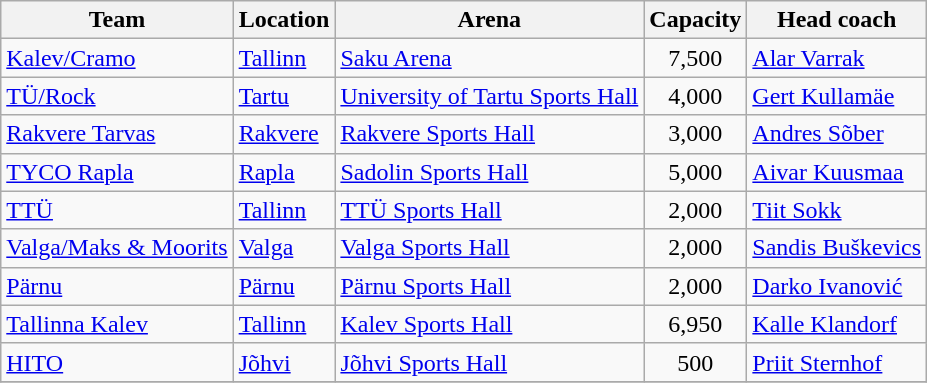<table class="wikitable sortable">
<tr>
<th>Team</th>
<th>Location</th>
<th>Arena</th>
<th>Capacity</th>
<th>Head coach</th>
</tr>
<tr>
<td><a href='#'>Kalev/Cramo</a></td>
<td><a href='#'>Tallinn</a></td>
<td><a href='#'>Saku Arena</a></td>
<td align="center">7,500</td>
<td> <a href='#'>Alar Varrak</a></td>
</tr>
<tr>
<td><a href='#'>TÜ/Rock</a></td>
<td><a href='#'>Tartu</a></td>
<td><a href='#'>University of Tartu Sports Hall</a></td>
<td align="center">4,000</td>
<td> <a href='#'>Gert Kullamäe</a></td>
</tr>
<tr>
<td><a href='#'>Rakvere Tarvas</a></td>
<td><a href='#'>Rakvere</a></td>
<td><a href='#'>Rakvere Sports Hall</a></td>
<td align="center">3,000</td>
<td> <a href='#'>Andres Sõber</a></td>
</tr>
<tr>
<td><a href='#'>TYCO Rapla</a></td>
<td><a href='#'>Rapla</a></td>
<td><a href='#'>Sadolin Sports Hall</a></td>
<td align="center">5,000</td>
<td> <a href='#'>Aivar Kuusmaa</a></td>
</tr>
<tr>
<td><a href='#'>TTÜ</a></td>
<td><a href='#'>Tallinn</a></td>
<td><a href='#'>TTÜ Sports Hall</a></td>
<td align="center">2,000</td>
<td> <a href='#'>Tiit Sokk</a></td>
</tr>
<tr>
<td><a href='#'>Valga/Maks & Moorits</a></td>
<td><a href='#'>Valga</a></td>
<td><a href='#'>Valga Sports Hall</a></td>
<td align="center">2,000</td>
<td> <a href='#'>Sandis Buškevics</a></td>
</tr>
<tr>
<td><a href='#'>Pärnu</a></td>
<td><a href='#'>Pärnu</a></td>
<td><a href='#'>Pärnu Sports Hall</a></td>
<td align="center">2,000</td>
<td> <a href='#'>Darko Ivanović</a></td>
</tr>
<tr>
<td><a href='#'>Tallinna Kalev</a></td>
<td><a href='#'>Tallinn</a></td>
<td><a href='#'>Kalev Sports Hall</a></td>
<td align="center">6,950</td>
<td> <a href='#'>Kalle Klandorf</a></td>
</tr>
<tr>
<td><a href='#'>HITO</a></td>
<td><a href='#'>Jõhvi</a></td>
<td><a href='#'>Jõhvi Sports Hall</a></td>
<td align="center">500</td>
<td> <a href='#'>Priit Sternhof</a></td>
</tr>
<tr>
</tr>
</table>
